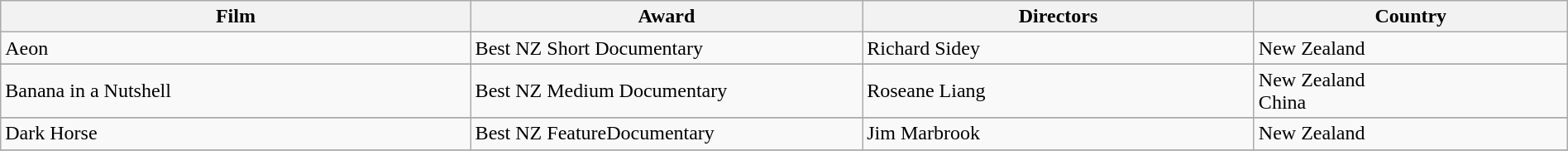<table class="wikitable" style="width:100%;">
<tr>
<th width="30%">Film</th>
<th width="25%">Award</th>
<th width="25%">Directors</th>
<th width="20%">Country</th>
</tr>
<tr>
<td>Aeon</td>
<td>Best NZ Short Documentary</td>
<td>Richard Sidey</td>
<td> New Zealand</td>
</tr>
<tr>
</tr>
<tr>
<td>Banana in a Nutshell</td>
<td>Best NZ Medium Documentary</td>
<td>Roseane Liang</td>
<td> New Zealand<br> China</td>
</tr>
<tr>
</tr>
<tr>
<td>Dark Horse</td>
<td>Best NZ FeatureDocumentary</td>
<td>Jim Marbrook</td>
<td> New Zealand</td>
</tr>
<tr>
</tr>
</table>
